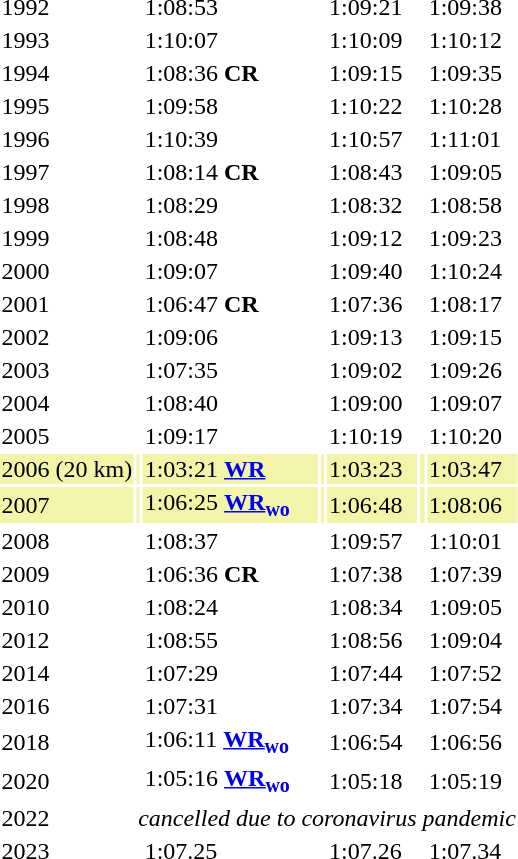<table>
<tr>
<td>1992</td>
<td></td>
<td>1:08:53</td>
<td></td>
<td>1:09:21</td>
<td></td>
<td>1:09:38</td>
</tr>
<tr>
<td>1993</td>
<td></td>
<td>1:10:07</td>
<td></td>
<td>1:10:09</td>
<td></td>
<td>1:10:12</td>
</tr>
<tr>
<td>1994</td>
<td></td>
<td>1:08:36 <strong>CR</strong></td>
<td></td>
<td>1:09:15</td>
<td></td>
<td>1:09:35</td>
</tr>
<tr>
<td>1995</td>
<td></td>
<td>1:09:58</td>
<td></td>
<td>1:10:22</td>
<td></td>
<td>1:10:28</td>
</tr>
<tr>
<td>1996</td>
<td></td>
<td>1:10:39</td>
<td></td>
<td>1:10:57</td>
<td></td>
<td>1:11:01</td>
</tr>
<tr>
<td>1997</td>
<td></td>
<td>1:08:14 <strong>CR</strong></td>
<td></td>
<td>1:08:43</td>
<td></td>
<td>1:09:05</td>
</tr>
<tr>
<td>1998</td>
<td></td>
<td>1:08:29</td>
<td></td>
<td>1:08:32</td>
<td></td>
<td>1:08:58</td>
</tr>
<tr>
<td>1999</td>
<td></td>
<td>1:08:48</td>
<td></td>
<td>1:09:12</td>
<td></td>
<td>1:09:23</td>
</tr>
<tr>
<td>2000</td>
<td></td>
<td>1:09:07</td>
<td></td>
<td>1:09:40</td>
<td></td>
<td>1:10:24</td>
</tr>
<tr>
<td>2001</td>
<td></td>
<td>1:06:47 <strong>CR</strong></td>
<td></td>
<td>1:07:36</td>
<td></td>
<td>1:08:17</td>
</tr>
<tr>
<td>2002</td>
<td></td>
<td>1:09:06</td>
<td></td>
<td>1:09:13</td>
<td></td>
<td>1:09:15</td>
</tr>
<tr>
<td>2003</td>
<td></td>
<td>1:07:35</td>
<td></td>
<td>1:09:02</td>
<td></td>
<td>1:09:26</td>
</tr>
<tr>
<td>2004</td>
<td></td>
<td>1:08:40</td>
<td></td>
<td>1:09:00</td>
<td></td>
<td>1:09:07</td>
</tr>
<tr>
<td>2005</td>
<td></td>
<td>1:09:17</td>
<td></td>
<td>1:10:19</td>
<td></td>
<td>1:10:20</td>
</tr>
<tr bgcolor="#F2F5A9">
<td>2006 (20 km)</td>
<td></td>
<td>1:03:21 <strong><a href='#'>WR</a></strong></td>
<td></td>
<td>1:03:23</td>
<td></td>
<td>1:03:47</td>
</tr>
<tr bgcolor="#F2F5A9">
<td>2007</td>
<td></td>
<td>1:06:25 <strong><a href='#'>WR<sub>wo</sub></a></strong></td>
<td></td>
<td>1:06:48</td>
<td></td>
<td>1:08:06</td>
</tr>
<tr>
<td>2008</td>
<td></td>
<td>1:08:37</td>
<td></td>
<td>1:09:57</td>
<td></td>
<td>1:10:01</td>
</tr>
<tr>
<td>2009</td>
<td></td>
<td>1:06:36 <strong>CR</strong></td>
<td></td>
<td>1:07:38</td>
<td></td>
<td>1:07:39</td>
</tr>
<tr>
<td>2010</td>
<td></td>
<td>1:08:24</td>
<td></td>
<td>1:08:34</td>
<td></td>
<td>1:09:05</td>
</tr>
<tr>
<td>2012</td>
<td></td>
<td>1:08:55</td>
<td></td>
<td>1:08:56</td>
<td></td>
<td>1:09:04</td>
</tr>
<tr>
<td>2014</td>
<td></td>
<td>1:07:29</td>
<td></td>
<td>1:07:44</td>
<td></td>
<td>1:07:52</td>
</tr>
<tr>
<td>2016</td>
<td></td>
<td>1:07:31</td>
<td></td>
<td>1:07:34</td>
<td></td>
<td>1:07:54</td>
</tr>
<tr>
<td>2018</td>
<td></td>
<td>1:06:11 <strong><a href='#'>WR<sub>wo</sub></a></strong></td>
<td></td>
<td>1:06:54</td>
<td></td>
<td>1:06:56</td>
</tr>
<tr>
<td>2020</td>
<td></td>
<td>1:05:16 <strong><a href='#'>WR<sub>wo</sub></a></strong></td>
<td></td>
<td>1:05:18</td>
<td></td>
<td>1:05:19</td>
</tr>
<tr>
<td>2022</td>
<td colspan="6" align="center" data-sort-value=""><em>cancelled due to coronavirus pandemic</em></td>
</tr>
<tr>
<td>2023</td>
<td></td>
<td>1:07.25</td>
<td></td>
<td>1:07.26</td>
<td></td>
<td>1:07.34</td>
</tr>
</table>
